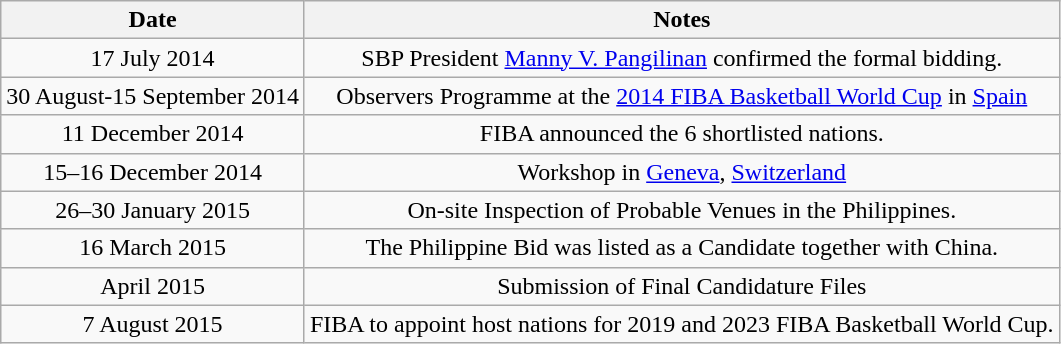<table class="wikitable" style="text-align: center;">
<tr>
<th>Date</th>
<th>Notes</th>
</tr>
<tr>
<td>17 July 2014</td>
<td>SBP President <a href='#'>Manny V. Pangilinan</a> confirmed the formal bidding.</td>
</tr>
<tr>
<td>30 August-15 September 2014</td>
<td>Observers Programme at the <a href='#'>2014 FIBA Basketball World Cup</a> in <a href='#'>Spain</a></td>
</tr>
<tr>
<td>11 December 2014</td>
<td>FIBA announced the 6 shortlisted nations.</td>
</tr>
<tr>
<td>15–16 December 2014</td>
<td>Workshop in <a href='#'>Geneva</a>, <a href='#'>Switzerland</a></td>
</tr>
<tr>
<td>26–30 January 2015</td>
<td>On-site Inspection of Probable Venues in the Philippines.</td>
</tr>
<tr>
<td>16 March 2015</td>
<td>The Philippine Bid was listed as a Candidate together with China.</td>
</tr>
<tr>
<td>April 2015</td>
<td>Submission of Final Candidature Files </td>
</tr>
<tr>
<td>7 August 2015</td>
<td>FIBA to appoint host nations for 2019 and 2023 FIBA Basketball World Cup.</td>
</tr>
</table>
